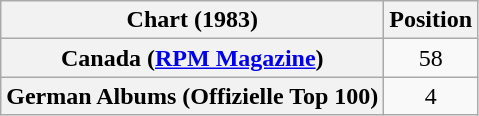<table class="wikitable plainrowheaders" style="text-align:center">
<tr>
<th scope="col">Chart (1983)</th>
<th scope="col">Position</th>
</tr>
<tr>
<th scope="row">Canada (<a href='#'>RPM Magazine</a>)</th>
<td>58</td>
</tr>
<tr>
<th scope="row">German Albums (Offizielle Top 100)</th>
<td>4</td>
</tr>
</table>
